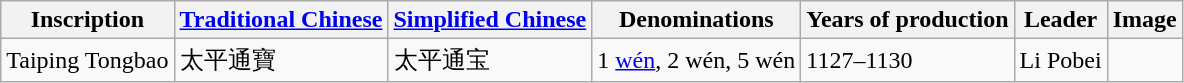<table class="wikitable">
<tr>
<th>Inscription</th>
<th><a href='#'>Traditional Chinese</a></th>
<th><a href='#'>Simplified Chinese</a></th>
<th>Denominations</th>
<th>Years of production</th>
<th>Leader</th>
<th>Image</th>
</tr>
<tr>
<td>Taiping Tongbao</td>
<td>太平通寶</td>
<td>太平通宝</td>
<td>1 <a href='#'>wén</a>, 2 wén, 5 wén</td>
<td>1127–1130</td>
<td>Li Pobei</td>
<td></td>
</tr>
</table>
